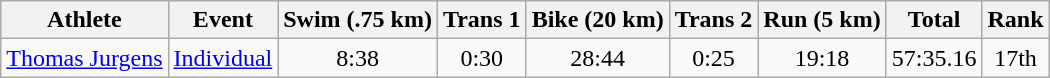<table class="wikitable" border="1">
<tr>
<th>Athlete</th>
<th>Event</th>
<th>Swim (.75 km)</th>
<th>Trans 1</th>
<th>Bike (20 km)</th>
<th>Trans 2</th>
<th>Run (5 km)</th>
<th>Total</th>
<th>Rank</th>
</tr>
<tr>
<td><a href='#'>Thomas Jurgens</a></td>
<td><a href='#'>Individual</a></td>
<td align=center>8:38</td>
<td align=center>0:30</td>
<td align=center>28:44</td>
<td align=center>0:25</td>
<td align=center>19:18</td>
<td align=center>57:35.16</td>
<td align=center>17th</td>
</tr>
</table>
